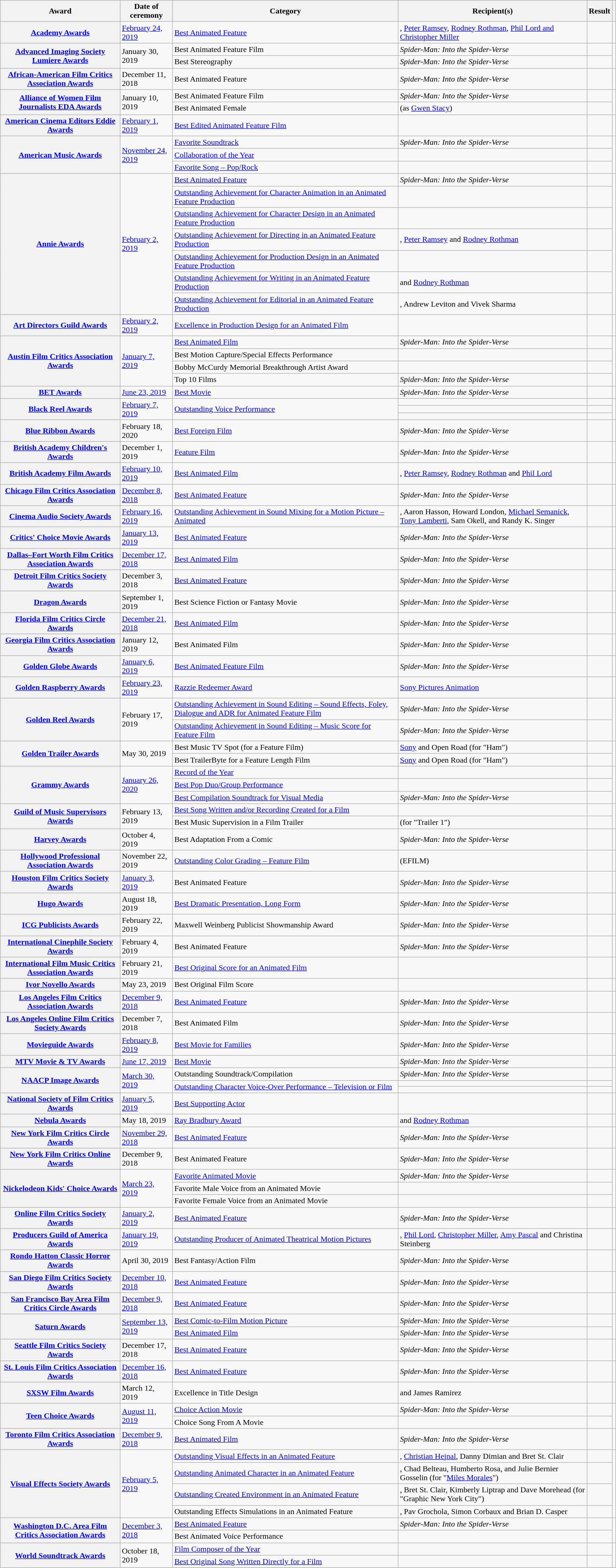<table class="wikitable plainrowheaders sortable">
<tr>
<th scope="col">Award</th>
<th scope="col">Date of ceremony</th>
<th scope="col">Category</th>
<th scope="col">Recipient(s)</th>
<th scope="col">Result</th>
<th scope="col" class="unsortable"></th>
</tr>
<tr>
<th scope="row"><a href='#'>Academy Awards</a></th>
<td><a href='#'>February 24, 2019</a></td>
<td><a href='#'>Best Animated Feature</a></td>
<td>, <a href='#'>Peter Ramsey</a>, <a href='#'>Rodney Rothman</a>, <a href='#'>Phil Lord and Christopher Miller</a></td>
<td></td>
<td style="text-align:center;"></td>
</tr>
<tr>
<th scope="rowgroup"  rowspan="2"><a href='#'>Advanced Imaging Society Lumiere Awards</a></th>
<td rowspan="2">January 30, 2019</td>
<td>Best Animated Feature Film</td>
<td><em>Spider-Man: Into the Spider-Verse</em></td>
<td></td>
<td rowspan="2" style="text-align:center;"></td>
</tr>
<tr>
<td>Best Stereography</td>
<td><em>Spider-Man: Into the Spider-Verse</em></td>
<td></td>
</tr>
<tr>
<th scope="row"><a href='#'>African-American Film Critics Association Awards</a></th>
<td>December 11, 2018</td>
<td>Best Animated Feature</td>
<td><em>Spider-Man: Into the Spider-Verse</em></td>
<td></td>
<td style="text-align:center;"></td>
</tr>
<tr>
<th scope="rowgroup"  rowspan="2"><a href='#'>Alliance of Women Film Journalists EDA Awards</a></th>
<td rowspan="2">January 10, 2019</td>
<td>Best Animated Feature Film</td>
<td><em>Spider-Man: Into the Spider-Verse</em></td>
<td></td>
<td rowspan="2" style="text-align:center;"><br></td>
</tr>
<tr>
<td>Best Animated Female</td>
<td> (as <a href='#'>Gwen Stacy</a>)</td>
<td></td>
</tr>
<tr>
<th scope="row"><a href='#'>American Cinema Editors Eddie Awards</a></th>
<td><a href='#'>February 1, 2019</a></td>
<td><a href='#'>Best Edited Animated Feature Film</a></td>
<td></td>
<td></td>
<td style="text-align:center;"></td>
</tr>
<tr>
<th scope="rowgroup"  rowspan="3"><a href='#'>American Music Awards</a></th>
<td rowspan="3"><a href='#'>November 24, 2019</a></td>
<td><a href='#'>Favorite Soundtrack</a></td>
<td><em>Spider-Man: Into the Spider-Verse</em></td>
<td></td>
<td rowspan="3" style="text-align:center;"></td>
</tr>
<tr>
<td><a href='#'>Collaboration of the Year</a></td>
<td></td>
<td></td>
</tr>
<tr>
<td><a href='#'>Favorite Song – Pop/Rock</a></td>
<td></td>
<td></td>
</tr>
<tr>
<th scope="rowgroup"  rowspan=7><a href='#'>Annie Awards</a></th>
<td rowspan=7><a href='#'>February 2, 2019</a></td>
<td><a href='#'>Best Animated Feature</a></td>
<td><em>Spider-Man: Into the Spider-Verse</em></td>
<td></td>
<td rowspan=7 style="text-align:center;"></td>
</tr>
<tr>
<td><a href='#'>Outstanding Achievement for Character Animation in an Animated Feature Production</a></td>
<td></td>
<td></td>
</tr>
<tr>
<td><a href='#'>Outstanding Achievement for Character Design in an Animated Feature Production</a></td>
<td></td>
<td></td>
</tr>
<tr>
<td><a href='#'>Outstanding Achievement for Directing in an Animated Feature Production</a></td>
<td>, <a href='#'>Peter Ramsey</a> and <a href='#'>Rodney Rothman</a></td>
<td></td>
</tr>
<tr>
<td><a href='#'>Outstanding Achievement for Production Design in an Animated Feature Production</a></td>
<td></td>
<td></td>
</tr>
<tr>
<td><a href='#'>Outstanding Achievement for Writing in an Animated Feature Production</a></td>
<td> and <a href='#'>Rodney Rothman</a></td>
<td></td>
</tr>
<tr>
<td><a href='#'>Outstanding Achievement for Editorial in an Animated Feature Production</a></td>
<td>, Andrew Leviton and Vivek Sharma</td>
<td></td>
</tr>
<tr>
<th scope="row"><a href='#'>Art Directors Guild Awards</a></th>
<td><a href='#'>February 2, 2019</a></td>
<td><a href='#'>Excellence in Production Design for an Animated Film</a></td>
<td></td>
<td></td>
<td style="text-align:center;"></td>
</tr>
<tr>
<th scope="rowgroup" rowspan="4"><a href='#'>Austin Film Critics Association Awards</a></th>
<td rowspan="4"><a href='#'>January 7, 2019</a></td>
<td><a href='#'>Best Animated Film</a></td>
<td><em>Spider-Man: Into the Spider-Verse</em></td>
<td></td>
<td rowspan=4 style="text-align:center;"><br></td>
</tr>
<tr>
<td>Best Motion Capture/Special Effects Performance</td>
<td></td>
<td></td>
</tr>
<tr>
<td>Bobby McCurdy Memorial Breakthrough Artist Award</td>
<td></td>
<td></td>
</tr>
<tr>
<td>Top 10 Films</td>
<td><em>Spider-Man: Into the Spider-Verse</em></td>
<td></td>
</tr>
<tr>
<th scope="row"><a href='#'>BET Awards</a></th>
<td><a href='#'>June 23, 2019</a></td>
<td><a href='#'>Best Movie</a></td>
<td><em>Spider-Man: Into the Spider-Verse</em></td>
<td></td>
<td style="text-align:center;"></td>
</tr>
<tr>
<th scope="rowgroup"  rowspan="3"><a href='#'>Black Reel Awards</a></th>
<td rowspan="3"><a href='#'>February 7, 2019</a></td>
<td rowspan="3"><a href='#'>Outstanding Voice Performance</a></td>
<td></td>
<td></td>
<td rowspan="3" style="text-align:center;"><br></td>
</tr>
<tr>
<td></td>
<td></td>
</tr>
<tr>
<td></td>
<td></td>
</tr>
<tr>
<th scope="row"><a href='#'>Blue Ribbon Awards</a></th>
<td>February 18, 2020</td>
<td><a href='#'>Best Foreign Film</a></td>
<td><em>Spider-Man: Into the Spider-Verse</em></td>
<td></td>
<td style="text-align:center;"></td>
</tr>
<tr>
<th scope="row"><a href='#'>British Academy Children's Awards</a></th>
<td>December 1, 2019</td>
<td><a href='#'>Feature Film</a></td>
<td><em>Spider-Man: Into the Spider-Verse</em></td>
<td></td>
<td style="text-align:center;"></td>
</tr>
<tr>
<th scope="row"><a href='#'>British Academy Film Awards</a></th>
<td><a href='#'>February 10, 2019</a></td>
<td><a href='#'>Best Animated Film</a></td>
<td>, <a href='#'>Peter Ramsey</a>, <a href='#'>Rodney Rothman</a> and <a href='#'>Phil Lord</a></td>
<td></td>
<td style="text-align:center;"></td>
</tr>
<tr>
<th scope="row"><a href='#'>Chicago Film Critics Association Awards</a></th>
<td><a href='#'>December 8, 2018</a></td>
<td><a href='#'>Best Animated Feature</a></td>
<td><em>Spider-Man: Into the Spider-Verse</em></td>
<td></td>
<td style="text-align:center;"></td>
</tr>
<tr>
<th scope="row"><a href='#'>Cinema Audio Society Awards</a></th>
<td><a href='#'>February 16, 2019</a></td>
<td><a href='#'>Outstanding Achievement in Sound Mixing for a Motion Picture – Animated</a></td>
<td>, Aaron Hasson, Howard London, <a href='#'>Michael Semanick</a>, <a href='#'>Tony Lamberti</a>, Sam Okell, and Randy K. Singer</td>
<td></td>
<td style="text-align:center;"></td>
</tr>
<tr>
<th scope="row"><a href='#'>Critics' Choice Movie Awards</a></th>
<td><a href='#'>January 13, 2019</a></td>
<td><a href='#'>Best Animated Feature</a></td>
<td><em>Spider-Man: Into the Spider-Verse</em></td>
<td></td>
<td style="text-align:center;"></td>
</tr>
<tr>
<th scope="row"><a href='#'>Dallas–Fort Worth Film Critics Association Awards</a></th>
<td><a href='#'>December 17, 2018</a></td>
<td><a href='#'>Best Animated Film</a></td>
<td><em>Spider-Man: Into the Spider-Verse</em></td>
<td></td>
<td style="text-align:center;"></td>
</tr>
<tr>
<th scope="row"><a href='#'>Detroit Film Critics Society Awards</a></th>
<td>December 3, 2018</td>
<td><a href='#'>Best Animated Feature</a></td>
<td><em>Spider-Man: Into the Spider-Verse</em></td>
<td></td>
<td style="text-align:center;"></td>
</tr>
<tr>
<th scope="row"><a href='#'>Dragon Awards</a></th>
<td>September 1, 2019</td>
<td>Best Science Fiction or Fantasy Movie</td>
<td><em>Spider-Man: Into the Spider-Verse</em></td>
<td></td>
<td style="text-align:center;"></td>
</tr>
<tr>
<th scope="row"><a href='#'>Florida Film Critics Circle Awards</a></th>
<td><a href='#'>December 21, 2018</a></td>
<td><a href='#'>Best Animated Film</a></td>
<td><em>Spider-Man: Into the Spider-Verse</em></td>
<td></td>
<td style="text-align:center;"></td>
</tr>
<tr>
<th scope="row"><a href='#'>Georgia Film Critics Association Awards</a></th>
<td>January 12, 2019</td>
<td>Best Animated Film</td>
<td><em>Spider-Man: Into the Spider-Verse</em></td>
<td></td>
<td style="text-align:center;"></td>
</tr>
<tr>
<th scope="row"><a href='#'>Golden Globe Awards</a></th>
<td><a href='#'>January 6, 2019</a></td>
<td><a href='#'>Best Animated Feature Film</a></td>
<td><em>Spider-Man: Into the Spider-Verse</em></td>
<td></td>
<td style="text-align:center;"></td>
</tr>
<tr>
<th scope="row"><a href='#'>Golden Raspberry Awards</a></th>
<td><a href='#'>February 23, 2019</a></td>
<td><a href='#'>Razzie Redeemer Award</a></td>
<td><a href='#'>Sony Pictures Animation</a></td>
<td></td>
<td style="text-align:center;"></td>
</tr>
<tr>
<th scope="rowgroup"  rowspan="2"><a href='#'>Golden Reel Awards</a></th>
<td rowspan="2">February 17, 2019</td>
<td><a href='#'>Outstanding Achievement in Sound Editing – Sound Effects, Foley, Dialogue and ADR for Animated Feature Film</a></td>
<td><em>Spider-Man: Into the Spider-Verse</em></td>
<td></td>
<td rowspan="2" style="text-align:center;"></td>
</tr>
<tr>
<td><a href='#'>Outstanding Achievement in Sound Editing – Music Score for Feature Film</a></td>
<td><em>Spider-Man: Into the Spider-Verse</em></td>
<td></td>
</tr>
<tr>
<th scope="rowgroup" rowspan=2><a href='#'>Golden Trailer Awards</a></th>
<td rowspan=2>May 30, 2019</td>
<td>Best Music TV Spot (for a Feature Film)</td>
<td><a href='#'>Sony</a> and Open Road (for "Ham")</td>
<td></td>
<td style="text-align:center;" rowspan=2></td>
</tr>
<tr>
<td>Best TrailerByte for a Feature Length Film</td>
<td><a href='#'>Sony</a> and Open Road (for "Ham")</td>
<td></td>
</tr>
<tr>
<th scope="rowgroup"  rowspan="3"><a href='#'>Grammy Awards</a></th>
<td rowspan="3"><a href='#'>January 26, 2020</a></td>
<td><a href='#'>Record of the Year</a></td>
<td></td>
<td></td>
<td rowspan="3" style="text-align:center;"></td>
</tr>
<tr>
<td><a href='#'>Best Pop Duo/Group Performance</a></td>
<td></td>
<td></td>
</tr>
<tr>
<td><a href='#'>Best Compilation Soundtrack for Visual Media</a></td>
<td><em>Spider-Man: Into the Spider-Verse</em></td>
<td></td>
</tr>
<tr>
<th scope="rowgroup" rowspan=2><a href='#'>Guild of Music Supervisors Awards</a></th>
<td rowspan=2>February 13, 2019</td>
<td><a href='#'>Best Song Written and/or Recording Created for a Film</a></td>
<td></td>
<td></td>
<td style="text-align:center;" rowspan=2></td>
</tr>
<tr>
<td>Best Music Supervision in a Film Trailer</td>
<td> (for "Trailer 1")</td>
<td></td>
</tr>
<tr>
<th scope="row"><a href='#'>Harvey Awards</a></th>
<td>October 4, 2019</td>
<td>Best Adaptation From a Comic</td>
<td><em>Spider-Man: Into the Spider-Verse</em></td>
<td></td>
<td style="text-align:center;"></td>
</tr>
<tr>
<th scope="row"><a href='#'>Hollywood Professional Association Awards</a></th>
<td>November 22, 2019</td>
<td><a href='#'>Outstanding Color Grading – Feature Film</a></td>
<td> (EFILM)</td>
<td></td>
<td style="text-align:center;"></td>
</tr>
<tr>
<th scope="row"><a href='#'>Houston Film Critics Society Awards</a></th>
<td><a href='#'>January 3, 2019</a></td>
<td>Best Animated Feature</td>
<td><em>Spider-Man: Into the Spider-Verse</em></td>
<td></td>
<td style="text-align:center;"></td>
</tr>
<tr>
<th scope="row"><a href='#'>Hugo Awards</a></th>
<td>August 18, 2019</td>
<td><a href='#'>Best Dramatic Presentation, Long Form</a></td>
<td><em>Spider-Man: Into the Spider-Verse</em></td>
<td></td>
<td style="text-align:center;"></td>
</tr>
<tr>
<th scope="row"><a href='#'>ICG Publicists Awards</a></th>
<td>February 22, 2019</td>
<td>Maxwell Weinberg Publicist Showmanship Award</td>
<td><em>Spider-Man: Into the Spider-Verse</em></td>
<td></td>
<td style="text-align:center;"></td>
</tr>
<tr>
<th scope="row"><a href='#'>International Cinephile Society Awards</a></th>
<td>February 4, 2019</td>
<td>Best Animated Feature</td>
<td><em>Spider-Man: Into the Spider-Verse</em></td>
<td></td>
<td style="text-align:center;"></td>
</tr>
<tr>
<th scope="row"><a href='#'>International Film Music Critics Association Awards</a></th>
<td>February 21, 2019</td>
<td><a href='#'>Best Original Score for an Animated Film</a></td>
<td></td>
<td></td>
<td style="text-align:center;"></td>
</tr>
<tr>
<th scope="row"><a href='#'>Ivor Novello Awards</a></th>
<td>May 23, 2019</td>
<td>Best Original Film Score</td>
<td></td>
<td></td>
<td style="text-align:center;"></td>
</tr>
<tr>
<th scope="row"><a href='#'>Los Angeles Film Critics Association Awards</a></th>
<td><a href='#'>December 9, 2018</a></td>
<td><a href='#'>Best Animated Feature</a></td>
<td><em>Spider-Man: Into the Spider-Verse</em></td>
<td></td>
<td style="text-align:center;"></td>
</tr>
<tr>
<th scope="row"><a href='#'>Los Angeles Online Film Critics Society Awards</a></th>
<td>December 7, 2018</td>
<td>Best Animated Film</td>
<td><em>Spider-Man: Into the Spider-Verse</em></td>
<td></td>
<td style="text-align:center;"></td>
</tr>
<tr>
<th scope="row"><a href='#'>Movieguide Awards</a></th>
<td><a href='#'>February 8, 2019</a></td>
<td><a href='#'>Best Movie for Families</a></td>
<td><em>Spider-Man: Into the Spider-Verse</em></td>
<td></td>
<td style="text-align:center;"></td>
</tr>
<tr>
<th scope="row"><a href='#'>MTV Movie & TV Awards</a></th>
<td><a href='#'>June 17, 2019</a></td>
<td><a href='#'>Best Movie</a></td>
<td><em>Spider-Man: Into the Spider-Verse</em></td>
<td></td>
<td style="text-align:center;"></td>
</tr>
<tr>
<th scope="rowgroup" rowspan=3><a href='#'>NAACP Image Awards</a></th>
<td rowspan=3><a href='#'>March 30, 2019</a></td>
<td>Outstanding Soundtrack/Compilation</td>
<td><em>Spider-Man: Into the Spider-Verse</em></td>
<td></td>
<td style="text-align:center;" rowspan=3></td>
</tr>
<tr>
<td rowspan=2><a href='#'>Outstanding Character Voice-Over Performance – Television or Film</a></td>
<td></td>
<td></td>
</tr>
<tr>
<td></td>
<td></td>
</tr>
<tr>
<th scope="row"><a href='#'>National Society of Film Critics Awards</a></th>
<td><a href='#'>January 5, 2019</a></td>
<td><a href='#'>Best Supporting Actor</a></td>
<td></td>
<td></td>
<td style="text-align:center;"></td>
</tr>
<tr>
<th scope="row"><a href='#'>Nebula Awards</a></th>
<td>May 18, 2019</td>
<td><a href='#'>Ray Bradbury Award</a></td>
<td> and <a href='#'>Rodney Rothman</a></td>
<td></td>
<td style="text-align:center;"></td>
</tr>
<tr>
<th scope="row"><a href='#'>New York Film Critics Circle Awards</a></th>
<td><a href='#'>November 29, 2018</a></td>
<td><a href='#'>Best Animated Feature</a></td>
<td><em>Spider-Man: Into the Spider-Verse</em></td>
<td></td>
<td style="text-align:center;"></td>
</tr>
<tr>
<th scope="row"><a href='#'>New York Film Critics Online Awards</a></th>
<td>December 9, 2018</td>
<td>Best Animated Feature</td>
<td><em>Spider-Man: Into the Spider-Verse</em></td>
<td></td>
<td style="text-align:center;"></td>
</tr>
<tr>
<th scope="rowgroup" rowspan="3"><a href='#'>Nickelodeon Kids' Choice Awards</a></th>
<td rowspan="3"><a href='#'>March 23, 2019</a></td>
<td><a href='#'>Favorite Animated Movie</a></td>
<td><em>Spider-Man: Into the Spider-Verse</em></td>
<td></td>
<td rowspan="3" style="text-align:center;"></td>
</tr>
<tr>
<td>Favorite Male Voice from an Animated Movie</td>
<td></td>
<td></td>
</tr>
<tr>
<td>Favorite Female Voice from an Animated Movie</td>
<td></td>
<td></td>
</tr>
<tr>
<th scope="row"><a href='#'>Online Film Critics Society Awards</a></th>
<td><a href='#'>January 2, 2019</a></td>
<td><a href='#'>Best Animated Feature</a></td>
<td><em>Spider-Man: Into the Spider-Verse</em></td>
<td></td>
<td style="text-align:center;"></td>
</tr>
<tr>
<th scope="row"><a href='#'>Producers Guild of America Awards</a></th>
<td><a href='#'>January 19, 2019</a></td>
<td><a href='#'>Outstanding Producer of Animated Theatrical Motion Pictures</a></td>
<td>, <a href='#'>Phil Lord</a>, <a href='#'>Christopher Miller</a>, <a href='#'>Amy Pascal</a> and Christina Steinberg</td>
<td></td>
<td style="text-align:center;"></td>
</tr>
<tr>
<th scope="row"><a href='#'>Rondo Hatton Classic Horror Awards</a></th>
<td>April 30, 2019</td>
<td>Best Fantasy/Action Film</td>
<td><em>Spider-Man: Into the Spider-Verse</em></td>
<td></td>
<td style="text-align:center;"></td>
</tr>
<tr>
<th scope="row"><a href='#'>San Diego Film Critics Society Awards</a></th>
<td><a href='#'>December 10, 2018</a></td>
<td><a href='#'>Best Animated Feature</a></td>
<td><em>Spider-Man: Into the Spider-Verse</em></td>
<td></td>
<td style="text-align:center;"></td>
</tr>
<tr>
<th scope="row"><a href='#'>San Francisco Bay Area Film Critics Circle Awards</a></th>
<td><a href='#'>December 9, 2018</a></td>
<td><a href='#'>Best Animated Feature</a></td>
<td><em>Spider-Man: Into the Spider-Verse</em></td>
<td></td>
<td style="text-align:center;"></td>
</tr>
<tr>
<th scope="rowgroup" rowspan="2"><a href='#'>Saturn Awards</a></th>
<td rowspan="2"><a href='#'>September 13, 2019</a></td>
<td><a href='#'>Best Comic-to-Film Motion Picture</a></td>
<td><em>Spider-Man: Into the Spider-Verse</em></td>
<td></td>
<td rowspan="2" style="text-align:center;"></td>
</tr>
<tr>
<td><a href='#'>Best Animated Film</a></td>
<td><em>Spider-Man: Into the Spider-Verse</em></td>
<td></td>
</tr>
<tr>
<th scope="row"><a href='#'>Seattle Film Critics Society Awards</a></th>
<td>December 17, 2018</td>
<td><a href='#'>Best Animated Feature</a></td>
<td><em>Spider-Man: Into the Spider-Verse</em></td>
<td></td>
<td style="text-align:center;"></td>
</tr>
<tr>
<th scope="row"><a href='#'>St. Louis Film Critics Association Awards</a></th>
<td><a href='#'>December 16, 2018</a></td>
<td><a href='#'>Best Animated Feature</a></td>
<td><em>Spider-Man: Into the Spider-Verse</em></td>
<td></td>
<td style="text-align:center;"></td>
</tr>
<tr>
<th scope="row"><a href='#'>SXSW Film Awards</a></th>
<td>March 12, 2019</td>
<td>Excellence in Title Design</td>
<td> and James Ramirez</td>
<td></td>
<td style="text-align:center;"></td>
</tr>
<tr>
<th scope="rowgroup" rowspan=2><a href='#'>Teen Choice Awards</a></th>
<td rowspan=2><a href='#'>August 11, 2019</a></td>
<td><a href='#'>Choice Action Movie</a></td>
<td><em>Spider-Man: Into the Spider-Verse</em></td>
<td></td>
<td style="text-align:center;" rowspan=2></td>
</tr>
<tr>
<td>Choice Song From A Movie</td>
<td></td>
<td></td>
</tr>
<tr>
<th scope="row"><a href='#'>Toronto Film Critics Association Awards</a></th>
<td><a href='#'>December 9, 2018</a></td>
<td><a href='#'>Best Animated Film</a></td>
<td><em>Spider-Man: Into the Spider-Verse</em></td>
<td></td>
<td style="text-align:center;"></td>
</tr>
<tr>
<th scope="rowgroup" rowspan="4"><a href='#'>Visual Effects Society Awards</a></th>
<td rowspan="4"><a href='#'>February 5, 2019</a></td>
<td><a href='#'>Outstanding Visual Effects in an Animated Feature</a></td>
<td>, <a href='#'>Christian Hejnal</a>, Danny Dimian and Bret St. Clair</td>
<td></td>
<td rowspan="4" style="text-align:center;"></td>
</tr>
<tr>
<td><a href='#'>Outstanding Animated Character in an Animated Feature</a></td>
<td>, Chad Belteau, Humberto Rosa, and Julie Bernier Gosselin (for "<a href='#'>Miles Morales</a>")</td>
<td></td>
</tr>
<tr>
<td><a href='#'>Outstanding Created Environment<wbr> in an Animated Feature</a></td>
<td>, Bret St. Clair, Kimberly Liptrap and Dave Morehead (for "Graphic New York City")</td>
<td></td>
</tr>
<tr>
<td>Outstanding Effects Simulations in an Animated Feature</td>
<td>, Pav Grochola, Simon Corbaux and Brian D. Casper</td>
<td></td>
</tr>
<tr>
<th scope="rowgroup" rowspan=2><a href='#'>Washington D.C. Area Film Critics Association Awards</a></th>
<td rowspan=2><a href='#'>December 3, 2018</a></td>
<td><a href='#'>Best Animated Feature</a></td>
<td><em>Spider-Man: Into the Spider-Verse</em></td>
<td></td>
<td rowspan=2 style="text-align:center;"></td>
</tr>
<tr>
<td>Best Animated Voice Performance</td>
<td></td>
<td></td>
</tr>
<tr>
<th scope="rowgroup" rowspan="2"><a href='#'>World Soundtrack Awards</a></th>
<td rowspan="2">October 18, 2019</td>
<td><a href='#'>Film Composer of the Year</a></td>
<td></td>
<td></td>
<td rowspan=2 style="text-align:center;"></td>
</tr>
<tr>
<td><a href='#'>Best Original Song Written Directly for a Film</a></td>
<td></td>
<td></td>
</tr>
</table>
